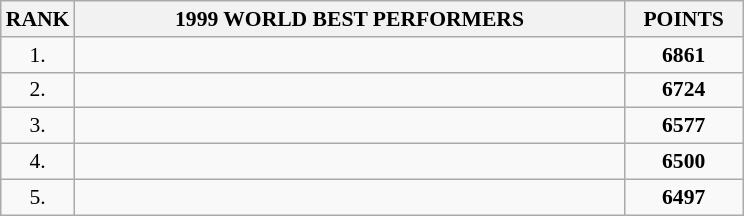<table class="wikitable" style="border-collapse: collapse; font-size: 90%;">
<tr>
<th>RANK</th>
<th align="center" style="width: 25em">1999 WORLD BEST PERFORMERS</th>
<th align="center" style="width: 5em">POINTS</th>
</tr>
<tr>
<td align="center">1.</td>
<td></td>
<td align="center"><strong>6861</strong></td>
</tr>
<tr>
<td align="center">2.</td>
<td></td>
<td align="center"><strong>6724</strong></td>
</tr>
<tr>
<td align="center">3.</td>
<td></td>
<td align="center"><strong>6577</strong></td>
</tr>
<tr>
<td align="center">4.</td>
<td></td>
<td align="center"><strong>6500</strong></td>
</tr>
<tr>
<td align="center">5.</td>
<td></td>
<td align="center"><strong>6497</strong></td>
</tr>
</table>
